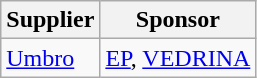<table class="wikitable">
<tr>
<th>Supplier</th>
<th>Sponsor</th>
</tr>
<tr>
<td> <a href='#'>Umbro</a></td>
<td> <a href='#'>EP</a>,  <a href='#'>VEDRINA</a></td>
</tr>
</table>
